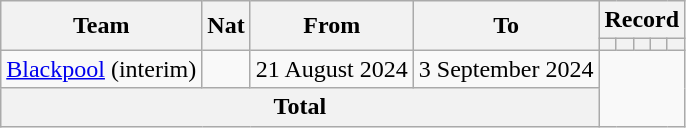<table class="wikitable" style="text-align: center">
<tr>
<th rowspan="2">Team</th>
<th rowspan="2">Nat</th>
<th rowspan="2">From</th>
<th rowspan="2">To</th>
<th colspan="8">Record</th>
</tr>
<tr>
<th></th>
<th></th>
<th></th>
<th></th>
<th></th>
</tr>
<tr>
<td align=left><a href='#'>Blackpool</a> (interim)</td>
<td></td>
<td align=left>21 August 2024</td>
<td align=left>3 September 2024<br></td>
</tr>
<tr>
<th colspan="4">Total<br></th>
</tr>
</table>
